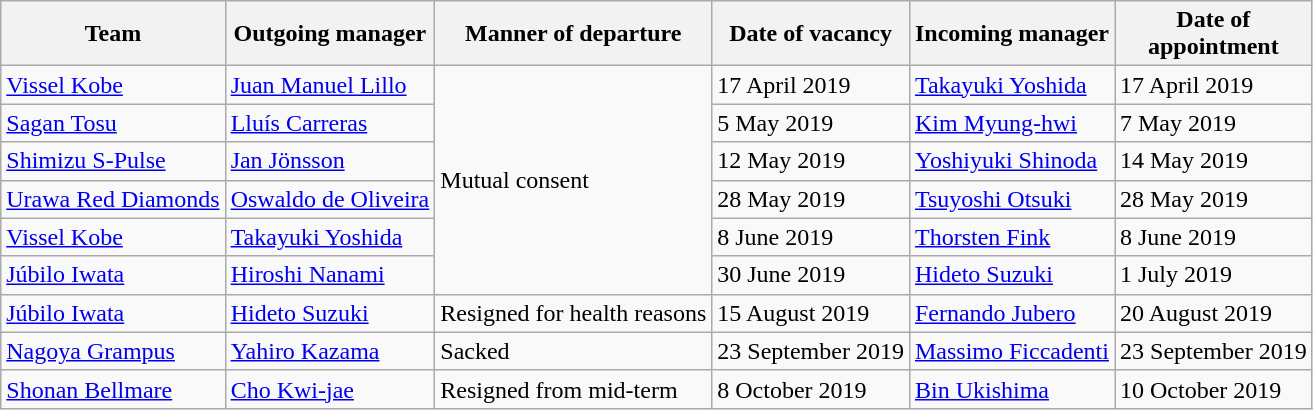<table class="wikitable sortable">
<tr>
<th>Team</th>
<th>Outgoing manager</th>
<th>Manner of departure</th>
<th>Date of vacancy</th>
<th>Incoming manager</th>
<th>Date of<br>appointment</th>
</tr>
<tr>
<td><a href='#'>Vissel Kobe</a></td>
<td> <a href='#'>Juan Manuel Lillo</a></td>
<td rowspan="6">Mutual consent</td>
<td>17 April 2019</td>
<td> <a href='#'>Takayuki Yoshida</a></td>
<td>17 April 2019</td>
</tr>
<tr>
<td><a href='#'>Sagan Tosu</a></td>
<td> <a href='#'>Lluís Carreras</a></td>
<td>5 May 2019</td>
<td> <a href='#'>Kim Myung-hwi</a></td>
<td>7 May 2019</td>
</tr>
<tr>
<td><a href='#'>Shimizu S-Pulse</a></td>
<td> <a href='#'>Jan Jönsson</a></td>
<td>12 May 2019</td>
<td> <a href='#'>Yoshiyuki Shinoda</a></td>
<td>14 May 2019</td>
</tr>
<tr>
<td><a href='#'>Urawa Red Diamonds</a></td>
<td> <a href='#'>Oswaldo de Oliveira</a></td>
<td>28 May 2019</td>
<td> <a href='#'>Tsuyoshi Otsuki</a></td>
<td>28 May 2019</td>
</tr>
<tr>
<td><a href='#'>Vissel Kobe</a></td>
<td> <a href='#'>Takayuki Yoshida</a></td>
<td>8 June 2019</td>
<td> <a href='#'>Thorsten Fink</a></td>
<td>8 June 2019</td>
</tr>
<tr>
<td><a href='#'>Júbilo Iwata</a></td>
<td> <a href='#'>Hiroshi Nanami</a></td>
<td>30 June 2019</td>
<td> <a href='#'>Hideto Suzuki</a></td>
<td>1 July 2019</td>
</tr>
<tr>
<td><a href='#'>Júbilo Iwata</a></td>
<td> <a href='#'>Hideto Suzuki</a></td>
<td>Resigned for health reasons</td>
<td>15 August 2019</td>
<td> <a href='#'>Fernando Jubero</a></td>
<td>20 August 2019</td>
</tr>
<tr>
<td><a href='#'>Nagoya Grampus</a></td>
<td> <a href='#'>Yahiro Kazama</a></td>
<td>Sacked</td>
<td>23 September 2019</td>
<td> <a href='#'>Massimo Ficcadenti</a></td>
<td>23 September 2019</td>
</tr>
<tr>
<td><a href='#'>Shonan Bellmare</a></td>
<td> <a href='#'>Cho Kwi-jae</a></td>
<td>Resigned from mid-term</td>
<td>8 October 2019</td>
<td> <a href='#'>Bin Ukishima</a></td>
<td>10 October 2019</td>
</tr>
</table>
